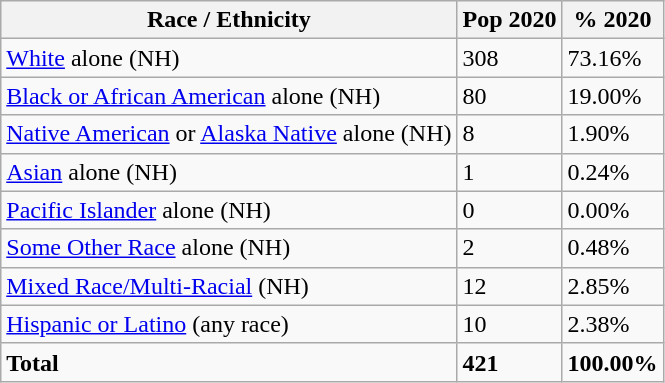<table class="wikitable">
<tr>
<th>Race / Ethnicity</th>
<th>Pop 2020</th>
<th>% 2020</th>
</tr>
<tr>
<td><a href='#'>White</a> alone (NH)</td>
<td>308</td>
<td>73.16%</td>
</tr>
<tr>
<td><a href='#'>Black or African American</a> alone (NH)</td>
<td>80</td>
<td>19.00%</td>
</tr>
<tr>
<td><a href='#'>Native American</a> or <a href='#'>Alaska Native</a> alone (NH)</td>
<td>8</td>
<td>1.90%</td>
</tr>
<tr>
<td><a href='#'>Asian</a> alone (NH)</td>
<td>1</td>
<td>0.24%</td>
</tr>
<tr>
<td><a href='#'>Pacific Islander</a> alone (NH)</td>
<td>0</td>
<td>0.00%</td>
</tr>
<tr>
<td><a href='#'>Some Other Race</a> alone (NH)</td>
<td>2</td>
<td>0.48%</td>
</tr>
<tr>
<td><a href='#'>Mixed Race/Multi-Racial</a> (NH)</td>
<td>12</td>
<td>2.85%</td>
</tr>
<tr>
<td><a href='#'>Hispanic or Latino</a> (any race)</td>
<td>10</td>
<td>2.38%</td>
</tr>
<tr>
<td><strong>Total</strong></td>
<td><strong>421</strong></td>
<td><strong>100.00%</strong></td>
</tr>
</table>
